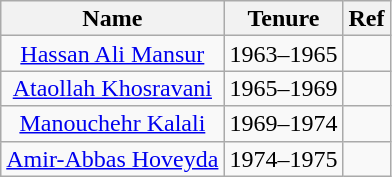<table class="wikitable" style="text-align:center; font-size:100%; line-height:16px;">
<tr>
<th>Name</th>
<th>Tenure</th>
<th>Ref</th>
</tr>
<tr>
<td><a href='#'>Hassan Ali Mansur</a></td>
<td>1963–1965</td>
<td></td>
</tr>
<tr>
<td><a href='#'>Ataollah Khosravani</a></td>
<td>1965–1969</td>
<td></td>
</tr>
<tr>
<td><a href='#'>Manouchehr Kalali</a></td>
<td>1969–1974</td>
<td></td>
</tr>
<tr>
<td><a href='#'>Amir-Abbas Hoveyda</a></td>
<td>1974–1975</td>
<td></td>
</tr>
</table>
